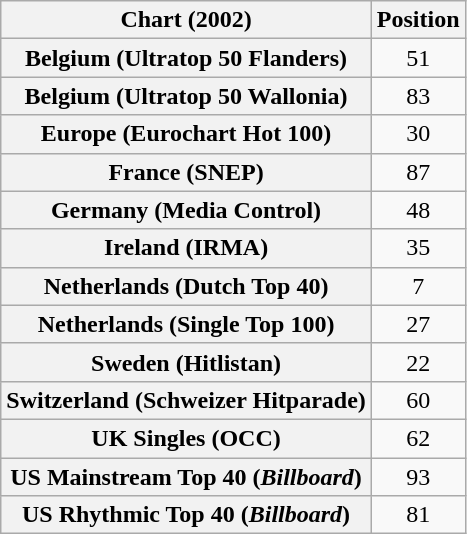<table class="wikitable sortable plainrowheaders" style="text-align:center">
<tr>
<th scope="col">Chart (2002)</th>
<th scope="col">Position</th>
</tr>
<tr>
<th scope="row">Belgium (Ultratop 50 Flanders)</th>
<td>51</td>
</tr>
<tr>
<th scope="row">Belgium (Ultratop 50 Wallonia)</th>
<td>83</td>
</tr>
<tr>
<th scope="row">Europe (Eurochart Hot 100)</th>
<td>30</td>
</tr>
<tr>
<th scope="row">France (SNEP)</th>
<td>87</td>
</tr>
<tr>
<th scope="row">Germany (Media Control)</th>
<td>48</td>
</tr>
<tr>
<th scope="row">Ireland (IRMA)</th>
<td>35</td>
</tr>
<tr>
<th scope="row">Netherlands (Dutch Top 40)</th>
<td>7</td>
</tr>
<tr>
<th scope="row">Netherlands (Single Top 100)</th>
<td>27</td>
</tr>
<tr>
<th scope="row">Sweden (Hitlistan)</th>
<td>22</td>
</tr>
<tr>
<th scope="row">Switzerland (Schweizer Hitparade)</th>
<td>60</td>
</tr>
<tr>
<th scope="row">UK Singles (OCC)</th>
<td>62</td>
</tr>
<tr>
<th scope="row">US Mainstream Top 40 (<em>Billboard</em>)</th>
<td>93</td>
</tr>
<tr>
<th scope="row">US Rhythmic Top 40 (<em>Billboard</em>)</th>
<td>81</td>
</tr>
</table>
